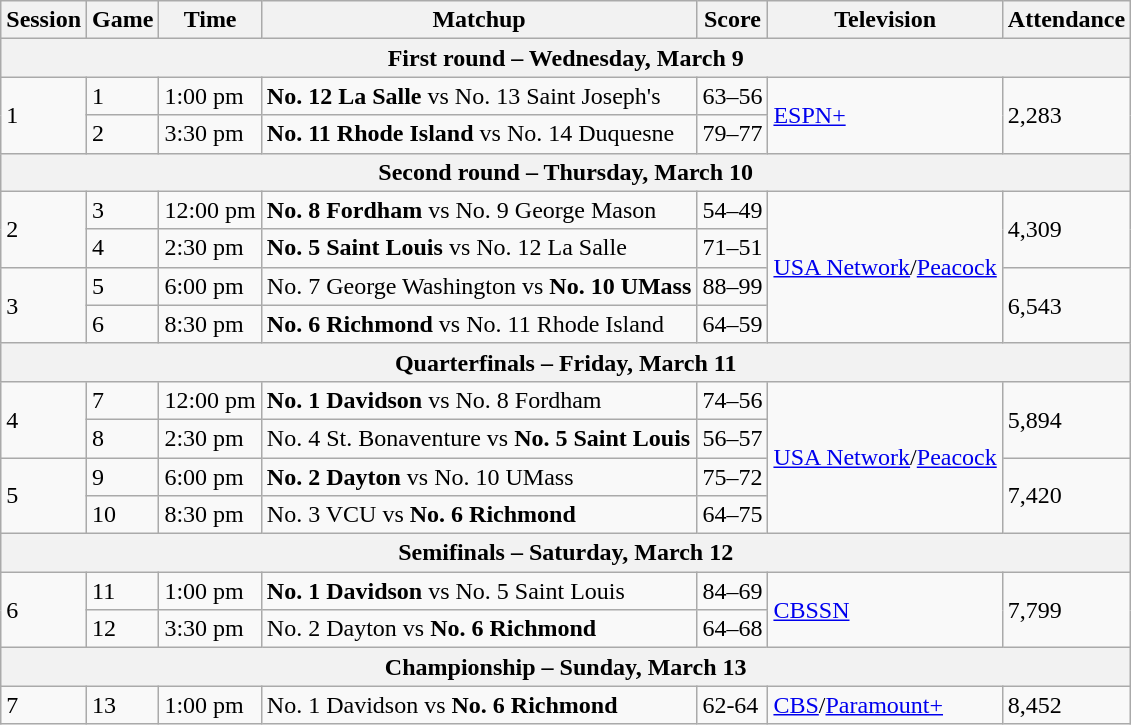<table class="wikitable">
<tr>
<th>Session</th>
<th>Game</th>
<th>Time</th>
<th>Matchup</th>
<th>Score</th>
<th>Television</th>
<th>Attendance</th>
</tr>
<tr>
<th colspan="7">First round – Wednesday, March 9</th>
</tr>
<tr>
<td rowspan="2">1</td>
<td>1</td>
<td>1:00 pm</td>
<td><strong>No. 12 La Salle</strong> vs No. 13 Saint Joseph's</td>
<td>63–56</td>
<td rowspan="2"><a href='#'>ESPN+</a></td>
<td rowspan="2">2,283</td>
</tr>
<tr>
<td>2</td>
<td>3:30 pm</td>
<td><strong>No. 11 Rhode Island</strong> vs No. 14 Duquesne</td>
<td>79–77</td>
</tr>
<tr>
<th colspan="7">Second round – Thursday, March 10</th>
</tr>
<tr>
<td rowspan="2">2</td>
<td>3</td>
<td>12:00 pm</td>
<td><strong>No. 8 Fordham</strong> vs No. 9 George Mason</td>
<td>54–49</td>
<td rowspan="4"><a href='#'>USA Network</a>/<a href='#'>Peacock</a></td>
<td rowspan="2">4,309</td>
</tr>
<tr>
<td>4</td>
<td>2:30 pm</td>
<td><strong>No. 5 Saint Louis</strong> vs No. 12 La Salle</td>
<td>71–51</td>
</tr>
<tr>
<td rowspan="2">3</td>
<td>5</td>
<td>6:00 pm</td>
<td>No. 7 George Washington vs <strong>No. 10 UMass</strong></td>
<td>88–99</td>
<td rowspan="2">6,543</td>
</tr>
<tr>
<td>6</td>
<td>8:30 pm</td>
<td><strong>No. 6 Richmond</strong> vs No. 11 Rhode Island</td>
<td>64–59</td>
</tr>
<tr>
<th colspan="7">Quarterfinals – Friday, March 11</th>
</tr>
<tr>
<td rowspan="2">4</td>
<td>7</td>
<td>12:00 pm</td>
<td><strong>No. 1 Davidson</strong> vs No. 8 Fordham</td>
<td>74–56</td>
<td rowspan="4"><a href='#'>USA Network</a>/<a href='#'>Peacock</a></td>
<td rowspan="2">5,894</td>
</tr>
<tr>
<td>8</td>
<td>2:30 pm</td>
<td>No. 4 St. Bonaventure vs <strong>No. 5 Saint Louis</strong></td>
<td>56–57</td>
</tr>
<tr>
<td rowspan="2">5</td>
<td>9</td>
<td>6:00 pm</td>
<td><strong>No. 2 Dayton</strong> vs No. 10 UMass</td>
<td>75–72</td>
<td rowspan="2">7,420</td>
</tr>
<tr>
<td>10</td>
<td>8:30 pm</td>
<td>No. 3 VCU vs <strong>No. 6 Richmond</strong></td>
<td>64–75</td>
</tr>
<tr>
<th colspan="7">Semifinals – Saturday, March 12</th>
</tr>
<tr>
<td rowspan="2">6</td>
<td>11</td>
<td>1:00 pm</td>
<td><strong>No. 1 Davidson</strong> vs No. 5 Saint Louis</td>
<td>84–69</td>
<td rowspan="2"><a href='#'>CBSSN</a></td>
<td rowspan="2">7,799</td>
</tr>
<tr>
<td>12</td>
<td>3:30 pm</td>
<td>No. 2 Dayton vs <strong>No. 6 Richmond</strong></td>
<td>64–68</td>
</tr>
<tr>
<th colspan="7">Championship – Sunday, March 13</th>
</tr>
<tr>
<td>7</td>
<td>13</td>
<td>1:00 pm</td>
<td>No. 1 Davidson vs <strong>No. 6 Richmond</strong></td>
<td>62-64</td>
<td><a href='#'>CBS</a>/<a href='#'>Paramount+</a></td>
<td>8,452</td>
</tr>
</table>
